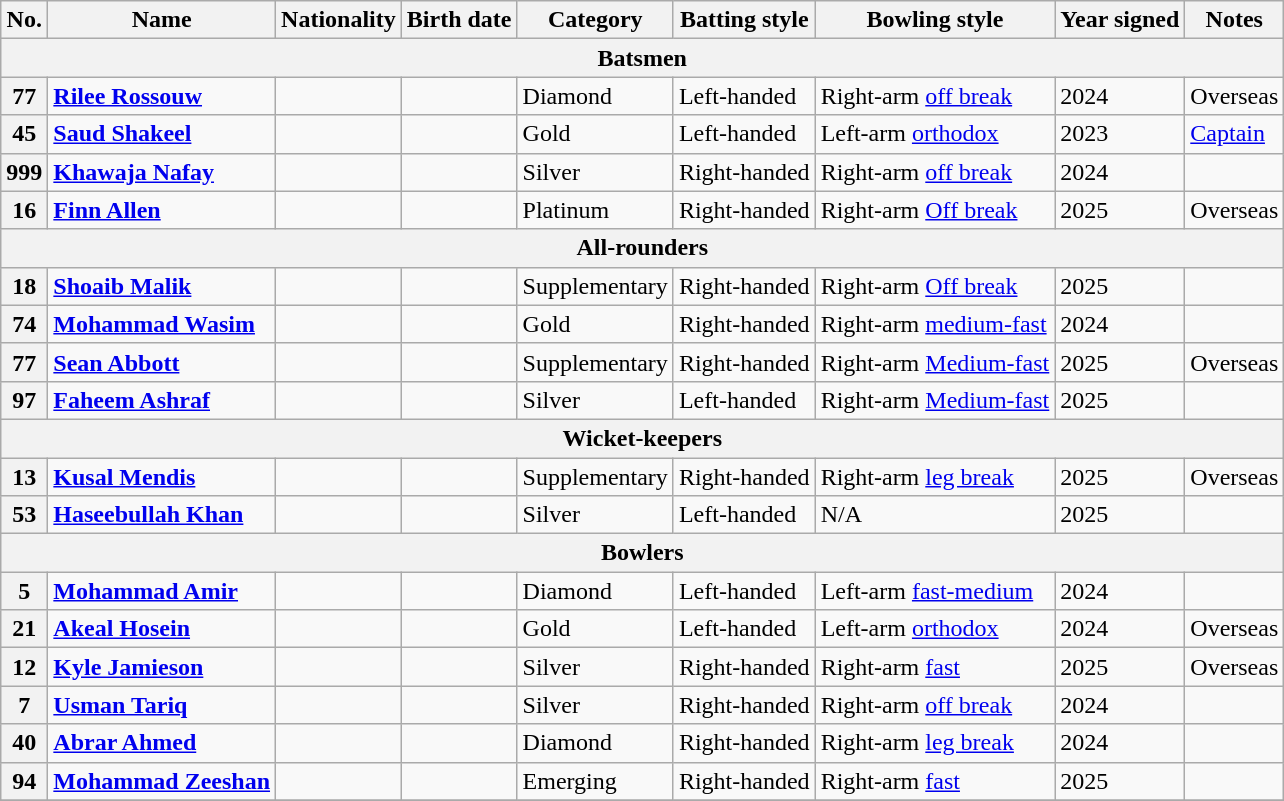<table class="wikitable">
<tr>
<th>No.</th>
<th>Name</th>
<th>Nationality</th>
<th>Birth date</th>
<th>Category</th>
<th>Batting style</th>
<th>Bowling style</th>
<th>Year signed</th>
<th>Notes</th>
</tr>
<tr>
<th colspan="9">Batsmen</th>
</tr>
<tr>
<th>77</th>
<td><strong><a href='#'>Rilee Rossouw</a></strong></td>
<td></td>
<td></td>
<td>Diamond</td>
<td>Left-handed</td>
<td>Right-arm <a href='#'>off break</a></td>
<td>2024</td>
<td>Overseas</td>
</tr>
<tr>
<th>45</th>
<td><strong><a href='#'>Saud Shakeel</a></strong></td>
<td></td>
<td></td>
<td>Gold</td>
<td>Left-handed</td>
<td>Left-arm <a href='#'>orthodox</a></td>
<td>2023</td>
<td><a href='#'>Captain</a></td>
</tr>
<tr>
<th>999</th>
<td><strong><a href='#'>Khawaja Nafay</a></strong></td>
<td></td>
<td></td>
<td>Silver</td>
<td>Right-handed</td>
<td>Right-arm <a href='#'>off break</a></td>
<td>2024</td>
<td></td>
</tr>
<tr>
<th>16</th>
<td><strong><a href='#'>Finn Allen</a></strong></td>
<td></td>
<td></td>
<td>Platinum</td>
<td>Right-handed</td>
<td>Right-arm <a href='#'>Off break</a></td>
<td>2025</td>
<td>Overseas</td>
</tr>
<tr>
<th colspan="9">All-rounders</th>
</tr>
<tr>
<th>18</th>
<td><strong><a href='#'>Shoaib Malik</a></strong></td>
<td></td>
<td></td>
<td>Supplementary</td>
<td>Right-handed</td>
<td>Right-arm <a href='#'>Off break</a></td>
<td>2025</td>
<td></td>
</tr>
<tr>
<th>74</th>
<td><strong><a href='#'>Mohammad Wasim</a></strong></td>
<td></td>
<td></td>
<td>Gold</td>
<td>Right-handed</td>
<td>Right-arm <a href='#'>medium-fast</a></td>
<td>2024</td>
<td></td>
</tr>
<tr>
<th>77</th>
<td><strong><a href='#'>Sean Abbott</a></strong></td>
<td></td>
<td></td>
<td>Supplementary</td>
<td>Right-handed</td>
<td>Right-arm <a href='#'>Medium-fast</a></td>
<td>2025</td>
<td>Overseas</td>
</tr>
<tr>
<th>97</th>
<td><strong><a href='#'>Faheem Ashraf</a></strong></td>
<td></td>
<td></td>
<td>Silver</td>
<td>Left-handed</td>
<td>Right-arm <a href='#'>Medium-fast</a></td>
<td>2025</td>
<td></td>
</tr>
<tr>
<th colspan="9">Wicket-keepers</th>
</tr>
<tr>
<th>13</th>
<td><strong><a href='#'>Kusal Mendis</a></strong></td>
<td></td>
<td></td>
<td>Supplementary</td>
<td>Right-handed</td>
<td>Right-arm <a href='#'>leg break</a></td>
<td>2025</td>
<td>Overseas</td>
</tr>
<tr>
<th>53</th>
<td><strong><a href='#'>Haseebullah Khan</a></strong></td>
<td></td>
<td></td>
<td>Silver</td>
<td>Left-handed</td>
<td>N/A</td>
<td>2025</td>
<td></td>
</tr>
<tr>
<th colspan="9">Bowlers</th>
</tr>
<tr>
<th>5</th>
<td><strong><a href='#'>Mohammad Amir</a></strong></td>
<td></td>
<td></td>
<td>Diamond</td>
<td>Left-handed</td>
<td>Left-arm <a href='#'>fast-medium</a></td>
<td>2024</td>
<td></td>
</tr>
<tr>
<th>21</th>
<td><strong><a href='#'>Akeal Hosein</a></strong></td>
<td></td>
<td></td>
<td>Gold</td>
<td>Left-handed</td>
<td>Left-arm <a href='#'>orthodox</a></td>
<td>2024</td>
<td>Overseas</td>
</tr>
<tr>
<th>12</th>
<td><strong><a href='#'>Kyle Jamieson</a></strong></td>
<td></td>
<td></td>
<td>Silver</td>
<td>Right-handed</td>
<td>Right-arm <a href='#'>fast</a></td>
<td>2025</td>
<td>Overseas</td>
</tr>
<tr>
<th>7</th>
<td><strong><a href='#'>Usman Tariq</a></strong></td>
<td></td>
<td></td>
<td>Silver</td>
<td>Right-handed</td>
<td>Right-arm <a href='#'>off break</a></td>
<td>2024</td>
<td></td>
</tr>
<tr>
<th>40</th>
<td><strong><a href='#'>Abrar Ahmed</a></strong></td>
<td></td>
<td></td>
<td>Diamond</td>
<td>Right-handed</td>
<td>Right-arm <a href='#'>leg break</a></td>
<td>2024</td>
<td></td>
</tr>
<tr>
<th>94</th>
<td><strong><a href='#'>Mohammad Zeeshan</a></strong></td>
<td></td>
<td></td>
<td>Emerging</td>
<td>Right-handed</td>
<td>Right-arm <a href='#'>fast</a></td>
<td>2025</td>
<td></td>
</tr>
<tr>
</tr>
</table>
